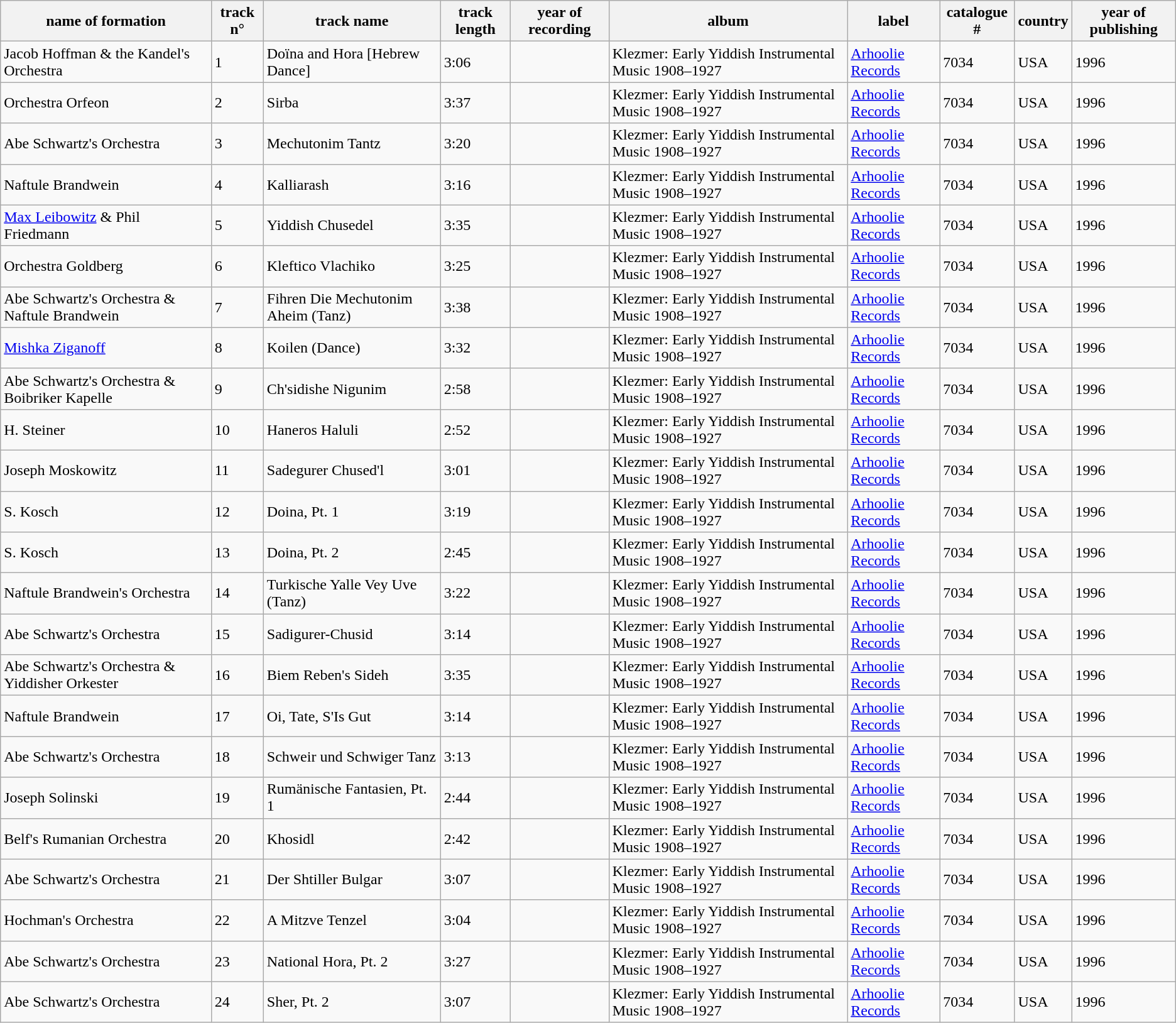<table class="wikitable">
<tr>
<th>name of formation</th>
<th>track n°</th>
<th>track name</th>
<th>track length</th>
<th>year of recording</th>
<th>album</th>
<th>label</th>
<th>catalogue #</th>
<th>country</th>
<th>year of publishing</th>
</tr>
<tr>
<td>Jacob Hoffman & the Kandel's Orchestra</td>
<td>1</td>
<td>Doïna and Hora [Hebrew Dance]</td>
<td>3:06</td>
<td></td>
<td>Klezmer: Early Yiddish Instrumental Music 1908–1927</td>
<td><a href='#'>Arhoolie Records</a></td>
<td>7034</td>
<td>USA</td>
<td>1996</td>
</tr>
<tr>
<td>Orchestra Orfeon</td>
<td>2</td>
<td>Sirba</td>
<td>3:37</td>
<td></td>
<td>Klezmer: Early Yiddish Instrumental Music 1908–1927</td>
<td><a href='#'>Arhoolie Records</a></td>
<td>7034</td>
<td>USA</td>
<td>1996</td>
</tr>
<tr>
<td>Abe Schwartz's Orchestra</td>
<td>3</td>
<td>Mechutonim Tantz</td>
<td>3:20</td>
<td></td>
<td>Klezmer: Early Yiddish Instrumental Music 1908–1927</td>
<td><a href='#'>Arhoolie Records</a></td>
<td>7034</td>
<td>USA</td>
<td>1996</td>
</tr>
<tr>
<td>Naftule Brandwein</td>
<td>4</td>
<td>Kalliarash</td>
<td>3:16</td>
<td></td>
<td>Klezmer: Early Yiddish Instrumental Music 1908–1927</td>
<td><a href='#'>Arhoolie Records</a></td>
<td>7034</td>
<td>USA</td>
<td>1996</td>
</tr>
<tr>
<td><a href='#'>Max Leibowitz</a> & Phil Friedmann</td>
<td>5</td>
<td>Yiddish Chusedel</td>
<td>3:35</td>
<td></td>
<td>Klezmer: Early Yiddish Instrumental Music 1908–1927</td>
<td><a href='#'>Arhoolie Records</a></td>
<td>7034</td>
<td>USA</td>
<td>1996</td>
</tr>
<tr>
<td>Orchestra Goldberg</td>
<td>6</td>
<td>Kleftico Vlachiko</td>
<td>3:25</td>
<td></td>
<td>Klezmer: Early Yiddish Instrumental Music 1908–1927</td>
<td><a href='#'>Arhoolie Records</a></td>
<td>7034</td>
<td>USA</td>
<td>1996</td>
</tr>
<tr>
<td>Abe Schwartz's Orchestra & Naftule Brandwein</td>
<td>7</td>
<td>Fihren Die Mechutonim Aheim (Tanz)</td>
<td>3:38</td>
<td></td>
<td>Klezmer: Early Yiddish Instrumental Music 1908–1927</td>
<td><a href='#'>Arhoolie Records</a></td>
<td>7034</td>
<td>USA</td>
<td>1996</td>
</tr>
<tr>
<td><a href='#'>Mishka Ziganoff</a></td>
<td>8</td>
<td>Koilen (Dance)</td>
<td>3:32</td>
<td></td>
<td>Klezmer: Early Yiddish Instrumental Music 1908–1927</td>
<td><a href='#'>Arhoolie Records</a></td>
<td>7034</td>
<td>USA</td>
<td>1996</td>
</tr>
<tr>
<td>Abe Schwartz's Orchestra & Boibriker Kapelle</td>
<td>9</td>
<td>Ch'sidishe Nigunim</td>
<td>2:58</td>
<td></td>
<td>Klezmer: Early Yiddish Instrumental Music 1908–1927</td>
<td><a href='#'>Arhoolie Records</a></td>
<td>7034</td>
<td>USA</td>
<td>1996</td>
</tr>
<tr>
<td>H. Steiner</td>
<td>10</td>
<td>Haneros Haluli</td>
<td>2:52</td>
<td></td>
<td>Klezmer: Early Yiddish Instrumental Music 1908–1927</td>
<td><a href='#'>Arhoolie Records</a></td>
<td>7034</td>
<td>USA</td>
<td>1996</td>
</tr>
<tr>
<td>Joseph Moskowitz</td>
<td>11</td>
<td>Sadegurer Chused'l</td>
<td>3:01</td>
<td></td>
<td>Klezmer: Early Yiddish Instrumental Music 1908–1927</td>
<td><a href='#'>Arhoolie Records</a></td>
<td>7034</td>
<td>USA</td>
<td>1996</td>
</tr>
<tr>
<td>S. Kosch</td>
<td>12</td>
<td>Doina, Pt. 1</td>
<td>3:19</td>
<td></td>
<td>Klezmer: Early Yiddish Instrumental Music 1908–1927</td>
<td><a href='#'>Arhoolie Records</a></td>
<td>7034</td>
<td>USA</td>
<td>1996</td>
</tr>
<tr>
<td>S. Kosch</td>
<td>13</td>
<td>Doina, Pt. 2</td>
<td>2:45</td>
<td></td>
<td>Klezmer: Early Yiddish Instrumental Music 1908–1927</td>
<td><a href='#'>Arhoolie Records</a></td>
<td>7034</td>
<td>USA</td>
<td>1996</td>
</tr>
<tr>
<td>Naftule Brandwein's Orchestra</td>
<td>14</td>
<td>Turkische Yalle Vey Uve (Tanz)</td>
<td>3:22</td>
<td></td>
<td>Klezmer: Early Yiddish Instrumental Music 1908–1927</td>
<td><a href='#'>Arhoolie Records</a></td>
<td>7034</td>
<td>USA</td>
<td>1996</td>
</tr>
<tr>
<td>Abe Schwartz's Orchestra</td>
<td>15</td>
<td>Sadigurer-Chusid</td>
<td>3:14</td>
<td></td>
<td>Klezmer: Early Yiddish Instrumental Music 1908–1927</td>
<td><a href='#'>Arhoolie Records</a></td>
<td>7034</td>
<td>USA</td>
<td>1996</td>
</tr>
<tr>
<td>Abe Schwartz's Orchestra & Yiddisher Orkester</td>
<td>16</td>
<td>Biem Reben's Sideh</td>
<td>3:35</td>
<td></td>
<td>Klezmer: Early Yiddish Instrumental Music 1908–1927</td>
<td><a href='#'>Arhoolie Records</a></td>
<td>7034</td>
<td>USA</td>
<td>1996</td>
</tr>
<tr>
<td>Naftule Brandwein</td>
<td>17</td>
<td>Oi, Tate, S'Is Gut</td>
<td>3:14</td>
<td></td>
<td>Klezmer: Early Yiddish Instrumental Music 1908–1927</td>
<td><a href='#'>Arhoolie Records</a></td>
<td>7034</td>
<td>USA</td>
<td>1996</td>
</tr>
<tr>
<td>Abe Schwartz's Orchestra</td>
<td>18</td>
<td>Schweir und Schwiger Tanz</td>
<td>3:13</td>
<td></td>
<td>Klezmer: Early Yiddish Instrumental Music 1908–1927</td>
<td><a href='#'>Arhoolie Records</a></td>
<td>7034</td>
<td>USA</td>
<td>1996</td>
</tr>
<tr>
<td>Joseph Solinski</td>
<td>19</td>
<td>Rumänische Fantasien, Pt. 1</td>
<td>2:44</td>
<td></td>
<td>Klezmer: Early Yiddish Instrumental Music 1908–1927</td>
<td><a href='#'>Arhoolie Records</a></td>
<td>7034</td>
<td>USA</td>
<td>1996</td>
</tr>
<tr>
<td>Belf's Rumanian Orchestra</td>
<td>20</td>
<td>Khosidl</td>
<td>2:42</td>
<td></td>
<td>Klezmer: Early Yiddish Instrumental Music 1908–1927</td>
<td><a href='#'>Arhoolie Records</a></td>
<td>7034</td>
<td>USA</td>
<td>1996</td>
</tr>
<tr>
<td>Abe Schwartz's Orchestra</td>
<td>21</td>
<td>Der Shtiller Bulgar</td>
<td>3:07</td>
<td></td>
<td>Klezmer: Early Yiddish Instrumental Music 1908–1927</td>
<td><a href='#'>Arhoolie Records</a></td>
<td>7034</td>
<td>USA</td>
<td>1996</td>
</tr>
<tr>
<td>Hochman's Orchestra</td>
<td>22</td>
<td>A Mitzve Tenzel</td>
<td>3:04</td>
<td></td>
<td>Klezmer: Early Yiddish Instrumental Music 1908–1927</td>
<td><a href='#'>Arhoolie Records</a></td>
<td>7034</td>
<td>USA</td>
<td>1996</td>
</tr>
<tr>
<td>Abe Schwartz's Orchestra</td>
<td>23</td>
<td>National Hora, Pt. 2</td>
<td>3:27</td>
<td></td>
<td>Klezmer: Early Yiddish Instrumental Music 1908–1927</td>
<td><a href='#'>Arhoolie Records</a></td>
<td>7034</td>
<td>USA</td>
<td>1996</td>
</tr>
<tr>
<td>Abe Schwartz's Orchestra</td>
<td>24</td>
<td>Sher, Pt. 2</td>
<td>3:07</td>
<td></td>
<td>Klezmer: Early Yiddish Instrumental Music 1908–1927</td>
<td><a href='#'>Arhoolie Records</a></td>
<td>7034</td>
<td>USA</td>
<td>1996</td>
</tr>
</table>
